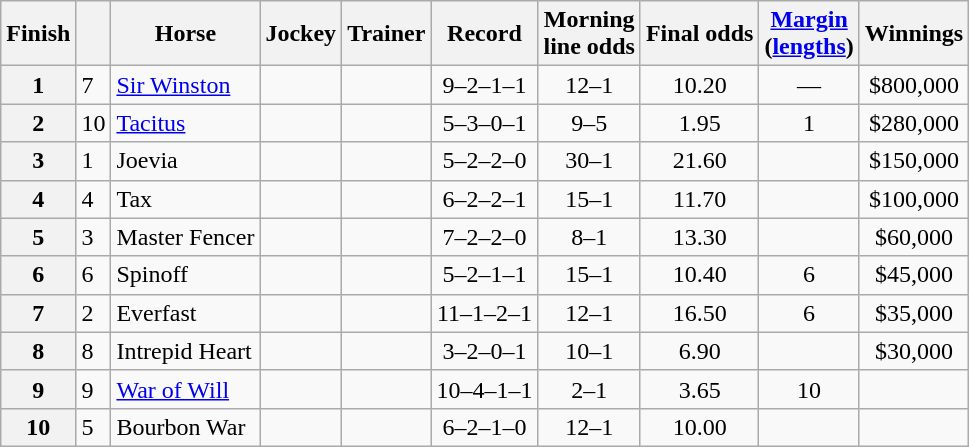<table class="sortable wikitable">
<tr>
<th>Finish</th>
<th></th>
<th>Horse</th>
<th>Jockey</th>
<th>Trainer</th>
<th>Record</th>
<th>Morning<br>line odds</th>
<th>Final odds</th>
<th><a href='#'>Margin</a><br>(<a href='#'>lengths</a>)</th>
<th>Winnings</th>
</tr>
<tr>
<th>1</th>
<td>7</td>
<td><a href='#'>Sir Winston</a></td>
<td></td>
<td></td>
<td align=center>9–2–1–1</td>
<td align=center>12–1</td>
<td align=center>10.20</td>
<td align=center>—</td>
<td align=center>$800,000</td>
</tr>
<tr>
<th>2</th>
<td>10</td>
<td><a href='#'>Tacitus</a></td>
<td></td>
<td></td>
<td align=center>5–3–0–1</td>
<td align=center>9–5</td>
<td align=center>1.95</td>
<td align=center>1</td>
<td align=center>$280,000</td>
</tr>
<tr>
<th>3</th>
<td>1</td>
<td>Joevia</td>
<td></td>
<td></td>
<td align=center>5–2–2–0</td>
<td align=center>30–1</td>
<td align=center>21.60</td>
<td align=center></td>
<td align=center>$150,000</td>
</tr>
<tr>
<th>4</th>
<td>4</td>
<td>Tax</td>
<td></td>
<td></td>
<td align=center>6–2–2–1</td>
<td align=center>15–1</td>
<td align=center>11.70</td>
<td align=center></td>
<td align=center>$100,000</td>
</tr>
<tr>
<th>5</th>
<td>3</td>
<td>Master Fencer</td>
<td></td>
<td></td>
<td align=center>7–2–2–0</td>
<td align=center>8–1</td>
<td align=center>13.30</td>
<td align=center></td>
<td align=center>$60,000</td>
</tr>
<tr>
<th>6</th>
<td>6</td>
<td>Spinoff</td>
<td></td>
<td></td>
<td align=center>5–2–1–1</td>
<td align=center>15–1</td>
<td align=center>10.40</td>
<td align=center>6</td>
<td align=center>$45,000</td>
</tr>
<tr>
<th>7</th>
<td>2</td>
<td>Everfast</td>
<td></td>
<td></td>
<td align=center>11–1–2–1</td>
<td align=center>12–1</td>
<td align=center>16.50</td>
<td align=center>6</td>
<td align=center>$35,000</td>
</tr>
<tr>
<th>8</th>
<td>8</td>
<td>Intrepid Heart</td>
<td></td>
<td></td>
<td align=center>3–2–0–1</td>
<td align=center>10–1</td>
<td align=center>6.90</td>
<td align=center></td>
<td align=center>$30,000</td>
</tr>
<tr>
<th>9</th>
<td>9</td>
<td><a href='#'>War of Will</a></td>
<td></td>
<td></td>
<td align=center>10–4–1–1</td>
<td align=center>2–1</td>
<td align=center>3.65</td>
<td align=center>10</td>
<td></td>
</tr>
<tr>
<th>10</th>
<td>5</td>
<td>Bourbon War</td>
<td></td>
<td></td>
<td align=center>6–2–1–0</td>
<td align=center>12–1</td>
<td align=center>10.00</td>
<td align=center></td>
<td></td>
</tr>
</table>
